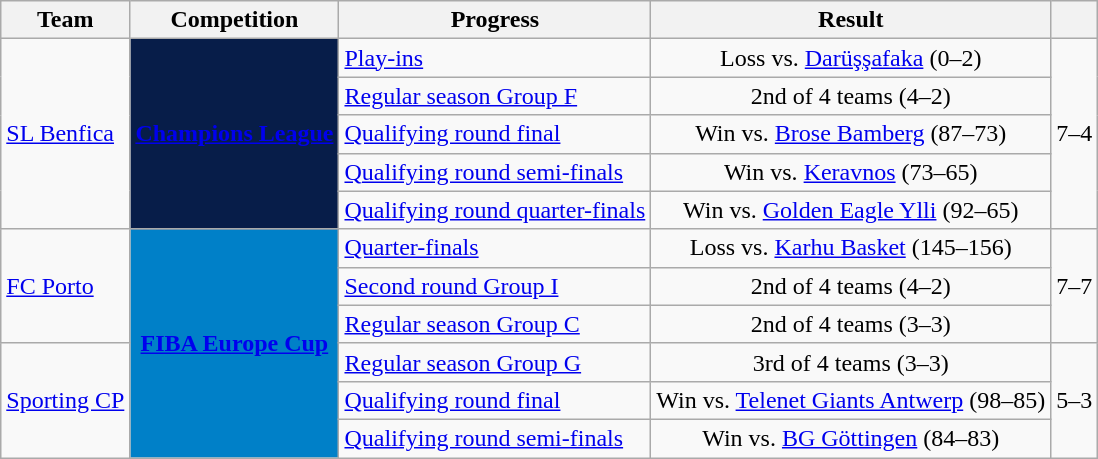<table class="wikitable sortable">
<tr>
<th>Team</th>
<th>Competition</th>
<th>Progress</th>
<th>Result</th>
<th></th>
</tr>
<tr>
<td rowspan="5"><a href='#'>SL Benfica</a></td>
<td rowspan="5" style="background-color:#071D49;color:#D0D3D4;text-align:center"><strong><a href='#'><span>Champions League</span></a></strong></td>
<td><a href='#'>Play-ins</a></td>
<td style="text-align:center">Loss vs.  <a href='#'>Darüşşafaka</a> (0–2)</td>
<td rowspan="5" style="text-align:center">7–4</td>
</tr>
<tr>
<td><a href='#'>Regular season Group F</a></td>
<td style="text-align:center">2nd of 4 teams (4–2)</td>
</tr>
<tr>
<td><a href='#'>Qualifying round final</a></td>
<td style="text-align:center">Win vs.  <a href='#'>Brose Bamberg</a> (87–73)</td>
</tr>
<tr>
<td><a href='#'>Qualifying round semi-finals</a></td>
<td style="text-align:center">Win vs.  <a href='#'>Keravnos</a> (73–65)</td>
</tr>
<tr>
<td><a href='#'>Qualifying round quarter-finals</a></td>
<td style="text-align:center">Win vs.  <a href='#'>Golden Eagle Ylli</a> (92–65)</td>
</tr>
<tr>
<td rowspan="3"><a href='#'>FC Porto</a></td>
<td rowspan="6" style="background-color:#0080C8;color:#FFFFFF;text-align:center"><strong><a href='#'><span>FIBA Europe Cup</span></a></strong></td>
<td><a href='#'>Quarter-finals</a></td>
<td style="text-align:center">Loss vs.  <a href='#'>Karhu Basket</a> (145–156)</td>
<td rowspan="3" style="text-align:center">7–7</td>
</tr>
<tr>
<td><a href='#'>Second round Group I</a></td>
<td style="text-align:center">2nd of 4 teams (4–2)</td>
</tr>
<tr>
<td><a href='#'>Regular season Group C</a></td>
<td style="text-align:center">2nd of 4 teams (3–3)</td>
</tr>
<tr>
<td rowspan="3"><a href='#'>Sporting CP</a></td>
<td><a href='#'>Regular season Group G</a></td>
<td style="text-align:center">3rd of 4 teams (3–3)</td>
<td rowspan="3" style="text-align:center">5–3</td>
</tr>
<tr>
<td><a href='#'>Qualifying round final</a></td>
<td style="text-align:center">Win vs.  <a href='#'>Telenet Giants Antwerp</a> (98–85)</td>
</tr>
<tr>
<td><a href='#'>Qualifying round semi-finals</a></td>
<td style="text-align:center">Win vs.  <a href='#'>BG Göttingen</a> (84–83)</td>
</tr>
</table>
